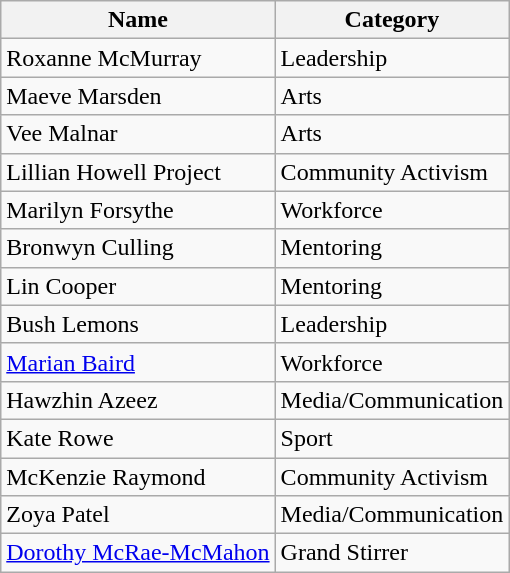<table class="wikitable">
<tr>
<th>Name</th>
<th>Category</th>
</tr>
<tr>
<td>Roxanne McMurray</td>
<td>Leadership</td>
</tr>
<tr>
<td>Maeve Marsden</td>
<td>Arts</td>
</tr>
<tr>
<td>Vee Malnar</td>
<td>Arts</td>
</tr>
<tr>
<td>Lillian Howell Project</td>
<td>Community Activism</td>
</tr>
<tr>
<td>Marilyn Forsythe</td>
<td>Workforce</td>
</tr>
<tr>
<td>Bronwyn Culling</td>
<td>Mentoring</td>
</tr>
<tr>
<td>Lin Cooper</td>
<td>Mentoring</td>
</tr>
<tr>
<td>Bush Lemons</td>
<td>Leadership</td>
</tr>
<tr>
<td><a href='#'>Marian Baird</a></td>
<td>Workforce</td>
</tr>
<tr>
<td>Hawzhin Azeez</td>
<td>Media/Communication</td>
</tr>
<tr>
<td>Kate Rowe</td>
<td>Sport</td>
</tr>
<tr>
<td>McKenzie Raymond</td>
<td>Community Activism</td>
</tr>
<tr>
<td>Zoya Patel</td>
<td>Media/Communication</td>
</tr>
<tr>
<td><a href='#'>Dorothy McRae-McMahon</a></td>
<td>Grand Stirrer</td>
</tr>
</table>
